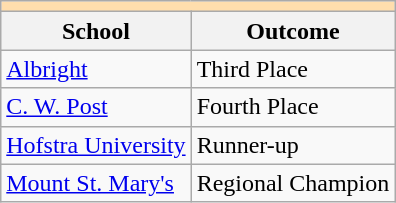<table class="wikitable" style="float:left; margin-right:1em;">
<tr>
<th colspan="3" style="background:#ffdead;"></th>
</tr>
<tr>
<th>School</th>
<th>Outcome</th>
</tr>
<tr>
<td><a href='#'>Albright</a></td>
<td>Third Place</td>
</tr>
<tr>
<td><a href='#'>C. W. Post</a></td>
<td>Fourth Place</td>
</tr>
<tr>
<td><a href='#'>Hofstra University</a></td>
<td>Runner-up</td>
</tr>
<tr>
<td><a href='#'>Mount St. Mary's</a></td>
<td>Regional Champion</td>
</tr>
</table>
